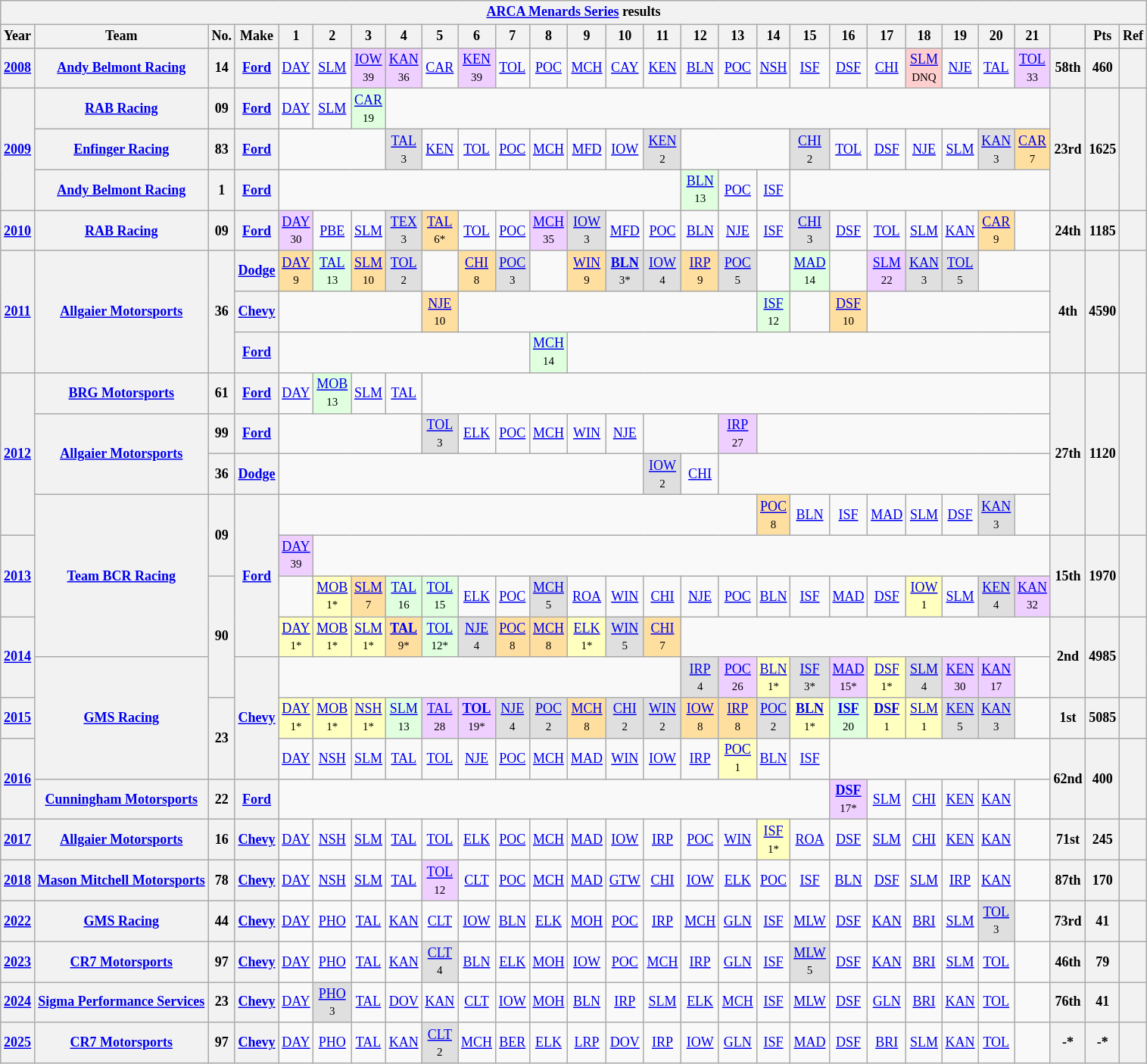<table class="wikitable" style="text-align:center; font-size:75%">
<tr>
<th colspan=28><a href='#'>ARCA Menards Series</a> results</th>
</tr>
<tr>
<th>Year</th>
<th>Team</th>
<th>No.</th>
<th>Make</th>
<th>1</th>
<th>2</th>
<th>3</th>
<th>4</th>
<th>5</th>
<th>6</th>
<th>7</th>
<th>8</th>
<th>9</th>
<th>10</th>
<th>11</th>
<th>12</th>
<th>13</th>
<th>14</th>
<th>15</th>
<th>16</th>
<th>17</th>
<th>18</th>
<th>19</th>
<th>20</th>
<th>21</th>
<th></th>
<th>Pts</th>
<th>Ref</th>
</tr>
<tr>
<th><a href='#'>2008</a></th>
<th><a href='#'>Andy Belmont Racing</a></th>
<th>14</th>
<th><a href='#'>Ford</a></th>
<td><a href='#'>DAY</a></td>
<td><a href='#'>SLM</a></td>
<td style="background:#EFCFFF;"><a href='#'>IOW</a><br><small>39</small></td>
<td style="background:#EFCFFF;"><a href='#'>KAN</a><br><small>36</small></td>
<td><a href='#'>CAR</a></td>
<td style="background:#EFCFFF;"><a href='#'>KEN</a><br><small>39</small></td>
<td><a href='#'>TOL</a></td>
<td><a href='#'>POC</a></td>
<td><a href='#'>MCH</a></td>
<td><a href='#'>CAY</a></td>
<td><a href='#'>KEN</a></td>
<td><a href='#'>BLN</a></td>
<td><a href='#'>POC</a></td>
<td><a href='#'>NSH</a></td>
<td><a href='#'>ISF</a></td>
<td><a href='#'>DSF</a></td>
<td><a href='#'>CHI</a></td>
<td style="background:#FFCFCF;"><a href='#'>SLM</a><br><small>DNQ</small></td>
<td><a href='#'>NJE</a></td>
<td><a href='#'>TAL</a></td>
<td style="background:#EFCFFF;"><a href='#'>TOL</a><br><small>33</small></td>
<th>58th</th>
<th>460</th>
<th></th>
</tr>
<tr>
<th rowspan=3><a href='#'>2009</a></th>
<th><a href='#'>RAB Racing</a></th>
<th>09</th>
<th><a href='#'>Ford</a></th>
<td><a href='#'>DAY</a></td>
<td><a href='#'>SLM</a></td>
<td style="background:#DFFFDF;"><a href='#'>CAR</a><br><small>19</small></td>
<td colspan=18></td>
<th rowspan=3>23rd</th>
<th rowspan=3>1625</th>
<th rowspan=3></th>
</tr>
<tr>
<th><a href='#'>Enfinger Racing</a></th>
<th>83</th>
<th><a href='#'>Ford</a></th>
<td colspan=3></td>
<td style="background:#DFDFDF;"><a href='#'>TAL</a><br><small>3</small></td>
<td><a href='#'>KEN</a></td>
<td><a href='#'>TOL</a></td>
<td><a href='#'>POC</a></td>
<td><a href='#'>MCH</a></td>
<td><a href='#'>MFD</a></td>
<td><a href='#'>IOW</a></td>
<td style="background:#DFDFDF;"><a href='#'>KEN</a><br><small>2</small></td>
<td colspan=3></td>
<td style="background:#DFDFDF;"><a href='#'>CHI</a><br><small>2</small></td>
<td><a href='#'>TOL</a></td>
<td><a href='#'>DSF</a></td>
<td><a href='#'>NJE</a></td>
<td><a href='#'>SLM</a></td>
<td style="background:#DFDFDF;"><a href='#'>KAN</a><br><small>3</small></td>
<td style="background:#FFDF9F;"><a href='#'>CAR</a><br><small>7</small></td>
</tr>
<tr>
<th><a href='#'>Andy Belmont Racing</a></th>
<th>1</th>
<th><a href='#'>Ford</a></th>
<td colspan=11></td>
<td style="background:#DFFFDF;"><a href='#'>BLN</a><br><small>13</small></td>
<td><a href='#'>POC</a></td>
<td><a href='#'>ISF</a></td>
<td colspan=7></td>
</tr>
<tr>
<th><a href='#'>2010</a></th>
<th><a href='#'>RAB Racing</a></th>
<th>09</th>
<th><a href='#'>Ford</a></th>
<td style="background:#EFCFFF;"><a href='#'>DAY</a><br><small>30</small></td>
<td><a href='#'>PBE</a></td>
<td><a href='#'>SLM</a></td>
<td style="background:#DFDFDF;"><a href='#'>TEX</a><br><small>3</small></td>
<td style="background:#FFDF9F;"><a href='#'>TAL</a><br><small>6*</small></td>
<td><a href='#'>TOL</a></td>
<td><a href='#'>POC</a></td>
<td style="background:#EFCFFF;"><a href='#'>MCH</a><br><small>35</small></td>
<td style="background:#DFDFDF;"><a href='#'>IOW</a><br><small>3</small></td>
<td><a href='#'>MFD</a></td>
<td><a href='#'>POC</a></td>
<td><a href='#'>BLN</a></td>
<td><a href='#'>NJE</a></td>
<td><a href='#'>ISF</a></td>
<td style="background:#DFDFDF;"><a href='#'>CHI</a><br><small>3</small></td>
<td><a href='#'>DSF</a></td>
<td><a href='#'>TOL</a></td>
<td><a href='#'>SLM</a></td>
<td><a href='#'>KAN</a></td>
<td style="background:#FFDF9F;"><a href='#'>CAR</a><br><small>9</small></td>
<td></td>
<th>24th</th>
<th>1185</th>
<th></th>
</tr>
<tr>
<th rowspan=3><a href='#'>2011</a></th>
<th rowspan=3><a href='#'>Allgaier Motorsports</a></th>
<th rowspan=3>36</th>
<th><a href='#'>Dodge</a></th>
<td style="background:#FFDF9F;"><a href='#'>DAY</a><br><small>9</small></td>
<td style="background:#DFFFDF;"><a href='#'>TAL</a><br><small>13</small></td>
<td style="background:#FFDF9F;"><a href='#'>SLM</a><br><small>10</small></td>
<td style="background:#DFDFDF;"><a href='#'>TOL</a><br><small>2</small></td>
<td></td>
<td style="background:#FFDF9F;"><a href='#'>CHI</a><br><small>8</small></td>
<td style="background:#DFDFDF;"><a href='#'>POC</a><br><small>3</small></td>
<td></td>
<td style="background:#FFDF9F;"><a href='#'>WIN</a><br><small>9</small></td>
<td style="background:#DFDFDF;"><strong><a href='#'>BLN</a></strong><br><small>3*</small></td>
<td style="background:#DFDFDF;"><a href='#'>IOW</a><br><small>4</small></td>
<td style="background:#FFDF9F;"><a href='#'>IRP</a><br><small>9</small></td>
<td style="background:#DFDFDF;"><a href='#'>POC</a><br><small>5</small></td>
<td></td>
<td style="background:#DFFFDF;"><a href='#'>MAD</a><br><small>14</small></td>
<td></td>
<td style="background:#EFCFFF;"><a href='#'>SLM</a><br><small>22</small></td>
<td style="background:#DFDFDF;"><a href='#'>KAN</a><br><small>3</small></td>
<td style="background:#DFDFDF;"><a href='#'>TOL</a><br><small>5</small></td>
<td colspan=2></td>
<th rowspan=3>4th</th>
<th rowspan=3>4590</th>
<th rowspan=3></th>
</tr>
<tr>
<th><a href='#'>Chevy</a></th>
<td colspan=4></td>
<td style="background:#FFDF9F;"><a href='#'>NJE</a><br><small>10</small></td>
<td colspan=8></td>
<td style="background:#DFFFDF;"><a href='#'>ISF</a><br><small>12</small></td>
<td></td>
<td style="background:#FFDF9F;"><a href='#'>DSF</a><br><small>10</small></td>
<td colspan=5></td>
</tr>
<tr>
<th><a href='#'>Ford</a></th>
<td colspan=7></td>
<td style="background:#DFFFDF;"><a href='#'>MCH</a><br><small>14</small></td>
<td colspan=13></td>
</tr>
<tr>
<th rowspan=4><a href='#'>2012</a></th>
<th><a href='#'>BRG Motorsports</a></th>
<th>61</th>
<th><a href='#'>Ford</a></th>
<td><a href='#'>DAY</a></td>
<td style="background:#DFFFDF;"><a href='#'>MOB</a><br><small>13</small></td>
<td><a href='#'>SLM</a></td>
<td><a href='#'>TAL</a></td>
<td colspan=17></td>
<th rowspan=4>27th</th>
<th rowspan=4>1120</th>
<th rowspan=4></th>
</tr>
<tr>
<th rowspan=2><a href='#'>Allgaier Motorsports</a></th>
<th>99</th>
<th><a href='#'>Ford</a></th>
<td colspan=4></td>
<td style="background:#DFDFDF;"><a href='#'>TOL</a><br><small>3</small></td>
<td><a href='#'>ELK</a></td>
<td><a href='#'>POC</a></td>
<td><a href='#'>MCH</a></td>
<td><a href='#'>WIN</a></td>
<td><a href='#'>NJE</a></td>
<td colspan=2></td>
<td style="background:#EFCFFF;"><a href='#'>IRP</a><br><small>27</small></td>
<td colspan=8></td>
</tr>
<tr>
<th>36</th>
<th><a href='#'>Dodge</a></th>
<td colspan=10></td>
<td style="background:#DFDFDF;"><a href='#'>IOW</a><br><small>2</small></td>
<td><a href='#'>CHI</a></td>
<td colspan=9></td>
</tr>
<tr>
<th rowspan=4><a href='#'>Team BCR Racing</a></th>
<th rowspan=2>09</th>
<th rowspan=4><a href='#'>Ford</a></th>
<td colspan=13></td>
<td style="background:#FFDF9F;"><a href='#'>POC</a><br><small>8</small></td>
<td><a href='#'>BLN</a></td>
<td><a href='#'>ISF</a></td>
<td><a href='#'>MAD</a></td>
<td><a href='#'>SLM</a></td>
<td><a href='#'>DSF</a></td>
<td style="background:#DFDFDF;"><a href='#'>KAN</a><br><small>3</small></td>
</tr>
<tr>
<th rowspan=2><a href='#'>2013</a></th>
<td style="background:#EFCFFF;"><a href='#'>DAY</a><br><small>39</small></td>
<td colspan=20></td>
<th rowspan=2>15th</th>
<th rowspan=2>1970</th>
<th rowspan=2></th>
</tr>
<tr>
<th rowspan=3>90</th>
<td></td>
<td style="background:#FFFFBF;"><a href='#'>MOB</a><br><small>1*</small></td>
<td style="background:#FFDF9F;"><a href='#'>SLM</a><br><small>7</small></td>
<td style="background:#DFFFDF;"><a href='#'>TAL</a><br><small>16</small></td>
<td style="background:#DFFFDF;"><a href='#'>TOL</a><br><small>15</small></td>
<td><a href='#'>ELK</a></td>
<td><a href='#'>POC</a></td>
<td style="background:#DFDFDF;"><a href='#'>MCH</a><br><small>5</small></td>
<td><a href='#'>ROA</a></td>
<td><a href='#'>WIN</a></td>
<td><a href='#'>CHI</a></td>
<td><a href='#'>NJE</a></td>
<td><a href='#'>POC</a></td>
<td><a href='#'>BLN</a></td>
<td><a href='#'>ISF</a></td>
<td><a href='#'>MAD</a></td>
<td><a href='#'>DSF</a></td>
<td style="background:#FFFFBF;"><a href='#'>IOW</a><br><small>1</small></td>
<td><a href='#'>SLM</a></td>
<td style="background:#DFDFDF;"><a href='#'>KEN</a><br><small>4</small></td>
<td style="background:#EFCFFF;"><a href='#'>KAN</a><br><small>32</small></td>
</tr>
<tr>
<th rowspan=2><a href='#'>2014</a></th>
<td style="background:#FFFFBF;"><a href='#'>DAY</a><br><small>1*</small></td>
<td style="background:#FFFFBF;"><a href='#'>MOB</a><br><small>1*</small></td>
<td style="background:#FFFFBF;"><a href='#'>SLM</a><br><small>1*</small></td>
<td style="background:#FFDF9F;"><strong><a href='#'>TAL</a></strong><br><small>9*</small></td>
<td style="background:#DFFFDF;"><a href='#'>TOL</a><br><small>12*</small></td>
<td style="background:#DFDFDF;"><a href='#'>NJE</a><br><small>4</small></td>
<td style="background:#FFDF9F;"><a href='#'>POC</a><br><small>8</small></td>
<td style="background:#FFDF9F;"><a href='#'>MCH</a><br><small>8</small></td>
<td style="background:#FFFFBF;"><a href='#'>ELK</a><br><small>1*</small></td>
<td style="background:#DFDFDF;"><a href='#'>WIN</a><br><small>5</small></td>
<td style="background:#FFDF9F;"><a href='#'>CHI</a><br><small>7</small></td>
<td colspan=10></td>
<th rowspan=2>2nd</th>
<th rowspan=2>4985</th>
<th rowspan=2></th>
</tr>
<tr>
<th rowspan=3><a href='#'>GMS Racing</a></th>
<th rowspan=3><a href='#'>Chevy</a></th>
<td colspan=11></td>
<td style="background:#DFDFDF;"><a href='#'>IRP</a><br><small>4</small></td>
<td style="background:#EFCFFF;"><a href='#'>POC</a><br><small>26</small></td>
<td style="background:#FFFFBF;"><a href='#'>BLN</a><br><small>1*</small></td>
<td style="background:#DFDFDF;"><a href='#'>ISF</a><br><small>3*</small></td>
<td style="background:#EFCFFF;"><a href='#'>MAD</a><br><small>15*</small></td>
<td style="background:#FFFFBF;"><a href='#'>DSF</a><br><small>1*</small></td>
<td style="background:#DFDFDF;"><a href='#'>SLM</a><br><small>4</small></td>
<td style="background:#EFCFFF;"><a href='#'>KEN</a><br><small>30</small></td>
<td style="background:#EFCFFF;"><a href='#'>KAN</a><br><small>17</small></td>
<td></td>
</tr>
<tr>
<th><a href='#'>2015</a></th>
<th rowspan=2>23</th>
<td style="background:#FFFFBF;"><a href='#'>DAY</a><br><small>1*</small></td>
<td style="background:#FFFFBF;"><a href='#'>MOB</a><br><small>1*</small></td>
<td style="background:#FFFFBF;"><a href='#'>NSH</a><br><small>1*</small></td>
<td style="background:#DFFFDF;"><a href='#'>SLM</a><br><small>13</small></td>
<td style="background:#EFCFFF;"><a href='#'>TAL</a><br><small>28</small></td>
<td style="background:#EFCFFF;"><strong><a href='#'>TOL</a></strong><br><small>19*</small></td>
<td style="background:#DFDFDF;"><a href='#'>NJE</a><br><small>4</small></td>
<td style="background:#DFDFDF;"><a href='#'>POC</a><br><small>2</small></td>
<td style="background:#FFDF9F;"><a href='#'>MCH</a><br><small>8</small></td>
<td style="background:#DFDFDF;"><a href='#'>CHI</a><br><small>2</small></td>
<td style="background:#DFDFDF;"><a href='#'>WIN</a><br><small>2</small></td>
<td style="background:#FFDF9F;"><a href='#'>IOW</a><br><small>8</small></td>
<td style="background:#FFDF9F;"><a href='#'>IRP</a><br><small>8</small></td>
<td style="background:#DFDFDF;"><a href='#'>POC</a><br><small>2</small></td>
<td style="background:#FFFFBF;"><strong><a href='#'>BLN</a></strong><br><small>1*</small></td>
<td style="background:#DFFFDF;"><strong><a href='#'>ISF</a></strong><br><small>20</small></td>
<td style="background:#FFFFBF;"><strong><a href='#'>DSF</a></strong><br><small>1</small></td>
<td style="background:#FFFFBF;"><a href='#'>SLM</a><br><small>1</small></td>
<td style="background:#DFDFDF;"><a href='#'>KEN</a><br><small>5</small></td>
<td style="background:#DFDFDF;"><a href='#'>KAN</a><br><small>3</small></td>
<td></td>
<th>1st</th>
<th>5085</th>
<th></th>
</tr>
<tr>
<th rowspan=2><a href='#'>2016</a></th>
<td><a href='#'>DAY</a></td>
<td><a href='#'>NSH</a></td>
<td><a href='#'>SLM</a></td>
<td><a href='#'>TAL</a></td>
<td><a href='#'>TOL</a></td>
<td><a href='#'>NJE</a></td>
<td><a href='#'>POC</a></td>
<td><a href='#'>MCH</a></td>
<td><a href='#'>MAD</a></td>
<td><a href='#'>WIN</a></td>
<td><a href='#'>IOW</a></td>
<td><a href='#'>IRP</a></td>
<td style="background:#FFFFBF;"><a href='#'>POC</a><br><small>1</small></td>
<td><a href='#'>BLN</a></td>
<td><a href='#'>ISF</a></td>
<td colspan=6></td>
<th rowspan=2>62nd</th>
<th rowspan=2>400</th>
<th rowspan=2></th>
</tr>
<tr>
<th><a href='#'>Cunningham Motorsports</a></th>
<th>22</th>
<th><a href='#'>Ford</a></th>
<td colspan=15></td>
<td style="background:#EFCFFF;"><strong><a href='#'>DSF</a></strong><br><small>17*</small></td>
<td><a href='#'>SLM</a></td>
<td><a href='#'>CHI</a></td>
<td><a href='#'>KEN</a></td>
<td><a href='#'>KAN</a></td>
<td></td>
</tr>
<tr>
<th><a href='#'>2017</a></th>
<th><a href='#'>Allgaier Motorsports</a></th>
<th>16</th>
<th><a href='#'>Chevy</a></th>
<td><a href='#'>DAY</a></td>
<td><a href='#'>NSH</a></td>
<td><a href='#'>SLM</a></td>
<td><a href='#'>TAL</a></td>
<td><a href='#'>TOL</a></td>
<td><a href='#'>ELK</a></td>
<td><a href='#'>POC</a></td>
<td><a href='#'>MCH</a></td>
<td><a href='#'>MAD</a></td>
<td><a href='#'>IOW</a></td>
<td><a href='#'>IRP</a></td>
<td><a href='#'>POC</a></td>
<td><a href='#'>WIN</a></td>
<td style="background:#FFFFBF;"><a href='#'>ISF</a><br><small>1*</small></td>
<td><a href='#'>ROA</a></td>
<td><a href='#'>DSF</a></td>
<td><a href='#'>SLM</a></td>
<td><a href='#'>CHI</a></td>
<td><a href='#'>KEN</a></td>
<td><a href='#'>KAN</a></td>
<td></td>
<th>71st</th>
<th>245</th>
<th></th>
</tr>
<tr>
<th><a href='#'>2018</a></th>
<th><a href='#'>Mason Mitchell Motorsports</a></th>
<th>78</th>
<th><a href='#'>Chevy</a></th>
<td><a href='#'>DAY</a></td>
<td><a href='#'>NSH</a></td>
<td><a href='#'>SLM</a></td>
<td><a href='#'>TAL</a></td>
<td style="background:#EFCFFF;"><a href='#'>TOL</a><br><small>12</small></td>
<td><a href='#'>CLT</a></td>
<td><a href='#'>POC</a></td>
<td><a href='#'>MCH</a></td>
<td><a href='#'>MAD</a></td>
<td><a href='#'>GTW</a></td>
<td><a href='#'>CHI</a></td>
<td><a href='#'>IOW</a></td>
<td><a href='#'>ELK</a></td>
<td><a href='#'>POC</a></td>
<td><a href='#'>ISF</a></td>
<td><a href='#'>BLN</a></td>
<td><a href='#'>DSF</a></td>
<td><a href='#'>SLM</a></td>
<td><a href='#'>IRP</a></td>
<td><a href='#'>KAN</a></td>
<td></td>
<th>87th</th>
<th>170</th>
<th></th>
</tr>
<tr>
<th><a href='#'>2022</a></th>
<th><a href='#'>GMS Racing</a></th>
<th>44</th>
<th><a href='#'>Chevy</a></th>
<td><a href='#'>DAY</a></td>
<td><a href='#'>PHO</a></td>
<td><a href='#'>TAL</a></td>
<td><a href='#'>KAN</a></td>
<td><a href='#'>CLT</a></td>
<td><a href='#'>IOW</a></td>
<td><a href='#'>BLN</a></td>
<td><a href='#'>ELK</a></td>
<td><a href='#'>MOH</a></td>
<td><a href='#'>POC</a></td>
<td><a href='#'>IRP</a></td>
<td><a href='#'>MCH</a></td>
<td><a href='#'>GLN</a></td>
<td><a href='#'>ISF</a></td>
<td><a href='#'>MLW</a></td>
<td><a href='#'>DSF</a></td>
<td><a href='#'>KAN</a></td>
<td><a href='#'>BRI</a></td>
<td><a href='#'>SLM</a></td>
<td style="background:#DFDFDF;"><a href='#'>TOL</a><br><small>3</small></td>
<td></td>
<th>73rd</th>
<th>41</th>
<th></th>
</tr>
<tr>
<th><a href='#'>2023</a></th>
<th><a href='#'>CR7 Motorsports</a></th>
<th>97</th>
<th><a href='#'>Chevy</a></th>
<td><a href='#'>DAY</a></td>
<td><a href='#'>PHO</a></td>
<td><a href='#'>TAL</a></td>
<td><a href='#'>KAN</a></td>
<td style="background:#DFDFDF;"><a href='#'>CLT</a><br><small>4</small></td>
<td><a href='#'>BLN</a></td>
<td><a href='#'>ELK</a></td>
<td><a href='#'>MOH</a></td>
<td><a href='#'>IOW</a></td>
<td><a href='#'>POC</a></td>
<td><a href='#'>MCH</a></td>
<td><a href='#'>IRP</a></td>
<td><a href='#'>GLN</a></td>
<td><a href='#'>ISF</a></td>
<td style="background:#DFDFDF;"><a href='#'>MLW</a><br><small>5</small></td>
<td><a href='#'>DSF</a></td>
<td><a href='#'>KAN</a></td>
<td><a href='#'>BRI</a></td>
<td><a href='#'>SLM</a></td>
<td><a href='#'>TOL</a></td>
<td></td>
<th>46th</th>
<th>79</th>
<th></th>
</tr>
<tr>
<th><a href='#'>2024</a></th>
<th><a href='#'>Sigma Performance Services</a></th>
<th>23</th>
<th><a href='#'>Chevy</a></th>
<td><a href='#'>DAY</a></td>
<td style="background:#DFDFDF;"><a href='#'>PHO</a><br><small>3</small></td>
<td><a href='#'>TAL</a></td>
<td><a href='#'>DOV</a></td>
<td><a href='#'>KAN</a></td>
<td><a href='#'>CLT</a></td>
<td><a href='#'>IOW</a></td>
<td><a href='#'>MOH</a></td>
<td><a href='#'>BLN</a></td>
<td><a href='#'>IRP</a></td>
<td><a href='#'>SLM</a></td>
<td><a href='#'>ELK</a></td>
<td><a href='#'>MCH</a></td>
<td><a href='#'>ISF</a></td>
<td><a href='#'>MLW</a></td>
<td><a href='#'>DSF</a></td>
<td><a href='#'>GLN</a></td>
<td><a href='#'>BRI</a></td>
<td><a href='#'>KAN</a></td>
<td><a href='#'>TOL</a></td>
<td></td>
<th>76th</th>
<th>41</th>
<th></th>
</tr>
<tr>
<th><a href='#'>2025</a></th>
<th><a href='#'>CR7 Motorsports</a></th>
<th>97</th>
<th><a href='#'>Chevy</a></th>
<td><a href='#'>DAY</a></td>
<td><a href='#'>PHO</a></td>
<td><a href='#'>TAL</a></td>
<td><a href='#'>KAN</a></td>
<td style="background:#DFDFDF;"><a href='#'>CLT</a><br><small>2</small></td>
<td><a href='#'>MCH</a></td>
<td><a href='#'>BER</a></td>
<td><a href='#'>ELK</a></td>
<td><a href='#'>LRP</a></td>
<td><a href='#'>DOV</a></td>
<td><a href='#'>IRP</a></td>
<td><a href='#'>IOW</a></td>
<td><a href='#'>GLN</a></td>
<td><a href='#'>ISF</a></td>
<td><a href='#'>MAD</a></td>
<td><a href='#'>DSF</a></td>
<td><a href='#'>BRI</a></td>
<td><a href='#'>SLM</a></td>
<td><a href='#'>KAN</a></td>
<td><a href='#'>TOL</a></td>
<td></td>
<th>-*</th>
<th>-*</th>
<th></th>
</tr>
</table>
